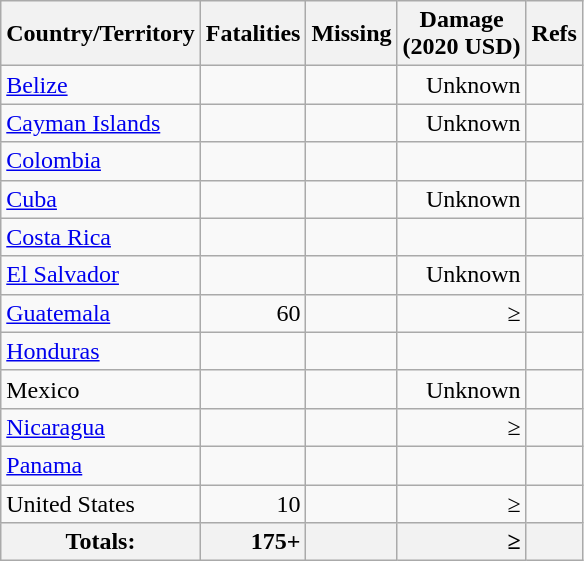<table class="wikitable sortable floatright">
<tr>
<th>Country/Territory</th>
<th>Fatalities</th>
<th>Missing</th>
<th>Damage<br>(2020 USD)</th>
<th class="unsortable">Refs</th>
</tr>
<tr style="text-align:right;">
<td scope="row" style="text-align: left;"><a href='#'>Belize</a></td>
<td></td>
<td></td>
<td>Unknown</td>
<td></td>
</tr>
<tr style="text-align:right;">
<td scope="row" style="text-align: left;"><a href='#'>Cayman Islands</a></td>
<td></td>
<td></td>
<td>Unknown</td>
<td></td>
</tr>
<tr style="text-align:right;">
<td scope="row" style="text-align: left;"><a href='#'>Colombia</a></td>
<td></td>
<td></td>
<td></td>
<td></td>
</tr>
<tr style="text-align:right;">
<td scope="row" style="text-align: left;"><a href='#'>Cuba</a></td>
<td></td>
<td></td>
<td>Unknown</td>
<td></td>
</tr>
<tr style="text-align:right;">
<td scope="row" style="text-align: left;"><a href='#'>Costa Rica</a></td>
<td></td>
<td></td>
<td></td>
<td></td>
</tr>
<tr style="text-align:right;">
<td scope="row" style="text-align: left;"><a href='#'>El Salvador</a></td>
<td></td>
<td></td>
<td>Unknown</td>
<td></td>
</tr>
<tr style="text-align:right;">
<td scope="row" style="text-align: left;"><a href='#'>Guatemala</a></td>
<td>60</td>
<td></td>
<td>≥ </td>
<td></td>
</tr>
<tr style="text-align:right;">
<td scope="row" style="text-align: left;"><a href='#'>Honduras</a></td>
<td></td>
<td></td>
<td></td>
<td></td>
</tr>
<tr style="text-align:right;">
<td scope="row" style="text-align: left;">Mexico</td>
<td></td>
<td></td>
<td>Unknown</td>
<td></td>
</tr>
<tr style="text-align:right;">
<td scope="row" style="text-align: left;"><a href='#'>Nicaragua</a></td>
<td></td>
<td></td>
<td>≥ </td>
<td></td>
</tr>
<tr style="text-align:right;">
<td scope="row" style="text-align: left;"><a href='#'>Panama</a></td>
<td></td>
<td></td>
<td></td>
<td></td>
</tr>
<tr style="text-align:right;">
<td scope="row" style="text-align: left;">United States</td>
<td>10</td>
<td></td>
<td>≥ </td>
<td></td>
</tr>
<tr class="sortbottom">
<th scope="row" style="text-align: lefit;">Totals:</th>
<th style="text-align:right;">175+</th>
<th style="text-align:right;"></th>
<th style="text-align:right;">≥  </th>
<th></th>
</tr>
</table>
